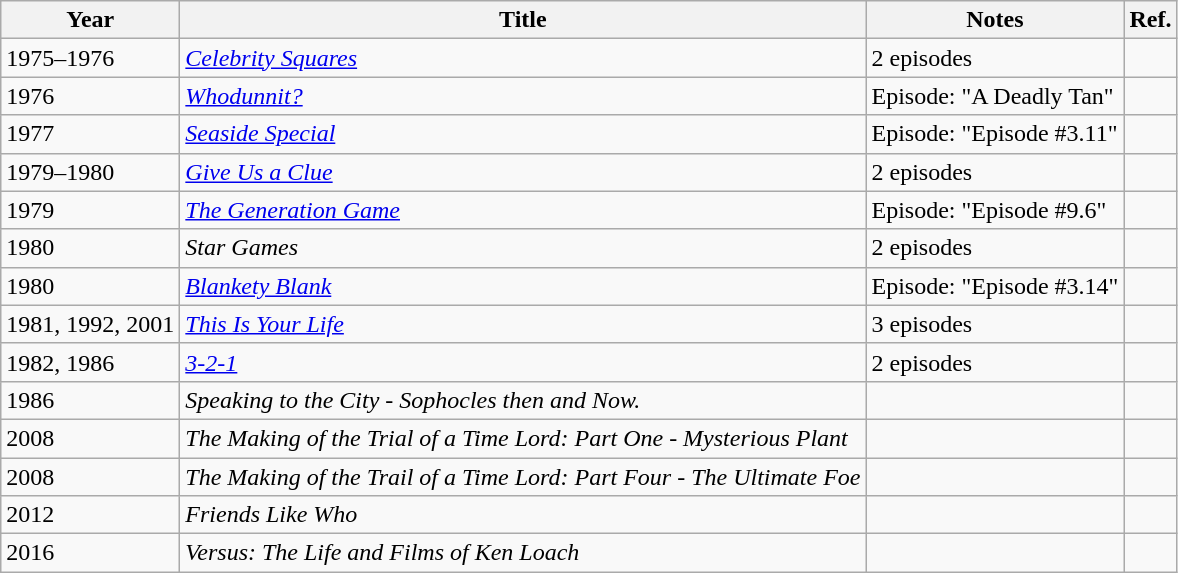<table class="wikitable sortable">
<tr>
<th>Year</th>
<th>Title</th>
<th>Notes</th>
<th>Ref.</th>
</tr>
<tr>
<td>1975–1976</td>
<td><em><a href='#'>Celebrity Squares</a></em></td>
<td>2 episodes</td>
<td></td>
</tr>
<tr>
<td>1976</td>
<td><em><a href='#'>Whodunnit?</a></em></td>
<td>Episode: "A Deadly Tan"</td>
<td></td>
</tr>
<tr>
<td>1977</td>
<td><em><a href='#'>Seaside Special</a></em></td>
<td>Episode: "Episode #3.11"</td>
<td></td>
</tr>
<tr>
<td>1979–1980</td>
<td><em><a href='#'>Give Us a Clue</a></em></td>
<td>2 episodes</td>
<td></td>
</tr>
<tr>
<td>1979</td>
<td><em><a href='#'>The Generation Game</a></em></td>
<td>Episode: "Episode #9.6"</td>
<td></td>
</tr>
<tr>
<td>1980</td>
<td><em>Star Games</em></td>
<td>2 episodes</td>
<td></td>
</tr>
<tr>
<td>1980</td>
<td><em><a href='#'>Blankety Blank</a></em></td>
<td>Episode: "Episode #3.14"</td>
<td></td>
</tr>
<tr>
<td>1981, 1992, 2001</td>
<td><em><a href='#'>This Is Your Life</a></em></td>
<td>3 episodes</td>
<td></td>
</tr>
<tr>
<td>1982, 1986</td>
<td><em><a href='#'>3-2-1</a></em></td>
<td>2 episodes</td>
<td></td>
</tr>
<tr>
<td>1986</td>
<td><em>Speaking to the City - Sophocles then and Now.</em></td>
<td></td>
<td></td>
</tr>
<tr>
<td>2008</td>
<td><em>The Making of the Trial of a Time Lord: Part One - Mysterious Plant</em></td>
<td></td>
<td></td>
</tr>
<tr>
<td>2008</td>
<td><em>The Making of the Trail of a Time Lord: Part Four - The Ultimate Foe</em></td>
<td></td>
<td></td>
</tr>
<tr>
<td>2012</td>
<td><em>Friends Like Who</em></td>
<td></td>
<td></td>
</tr>
<tr>
<td>2016</td>
<td><em>Versus: The Life and Films of Ken Loach</em></td>
<td></td>
<td></td>
</tr>
</table>
